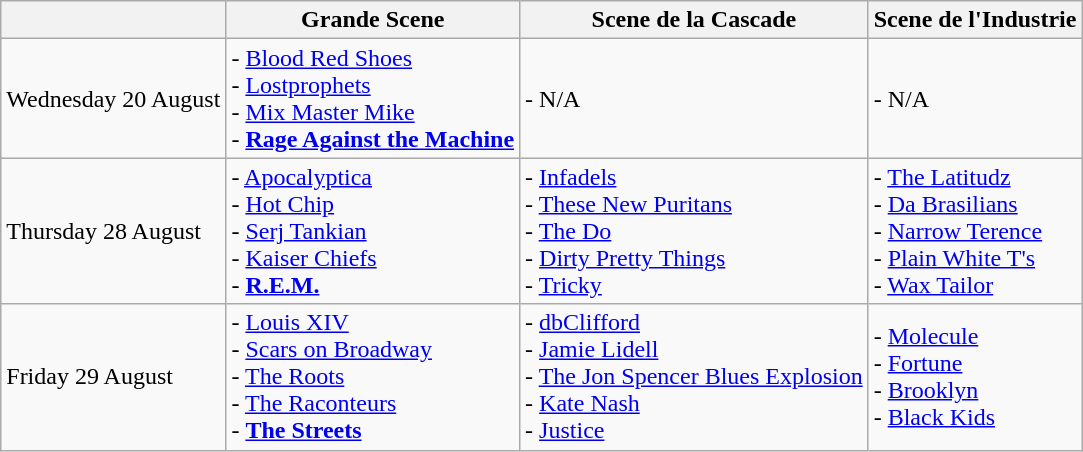<table class="wikitable">
<tr>
<th></th>
<th>Grande Scene</th>
<th>Scene de la Cascade</th>
<th>Scene de l'Industrie</th>
</tr>
<tr>
<td>Wednesday 20 August</td>
<td>- <a href='#'>Blood Red Shoes</a><br>- <a href='#'>Lostprophets</a><br>- <a href='#'>Mix Master Mike</a><br>- <strong><a href='#'>Rage Against the Machine</a></strong></td>
<td>- N/A</td>
<td>- N/A</td>
</tr>
<tr>
<td>Thursday 28 August</td>
<td>- <a href='#'>Apocalyptica</a><br>- <a href='#'>Hot Chip</a><br>- <a href='#'>Serj Tankian</a><br>- <a href='#'>Kaiser Chiefs</a><br>- <strong><a href='#'>R.E.M.</a></strong></td>
<td>- <a href='#'>Infadels</a><br>- <a href='#'>These New Puritans</a><br>- <a href='#'>The Do</a><br>- <a href='#'>Dirty Pretty Things</a><br>- <a href='#'>Tricky</a></td>
<td>- <a href='#'>The Latitudz</a><br>- <a href='#'>Da Brasilians</a><br>- <a href='#'>Narrow Terence</a><br>- <a href='#'>Plain White T's</a><br>- <a href='#'>Wax Tailor</a></td>
</tr>
<tr>
<td>Friday 29 August</td>
<td>- <a href='#'>Louis XIV</a><br>- <a href='#'>Scars on Broadway</a><br>- <a href='#'>The Roots</a><br>- <a href='#'>The Raconteurs</a><br>- <strong><a href='#'>The Streets</a></strong></td>
<td>- <a href='#'>dbClifford</a><br>- <a href='#'>Jamie Lidell</a><br>- <a href='#'>The Jon Spencer Blues Explosion</a><br>- <a href='#'>Kate Nash</a><br>- <a href='#'>Justice</a></td>
<td>- <a href='#'>Molecule</a><br>- <a href='#'>Fortune</a><br>- <a href='#'>Brooklyn</a><br>- <a href='#'>Black Kids</a></td>
</tr>
</table>
